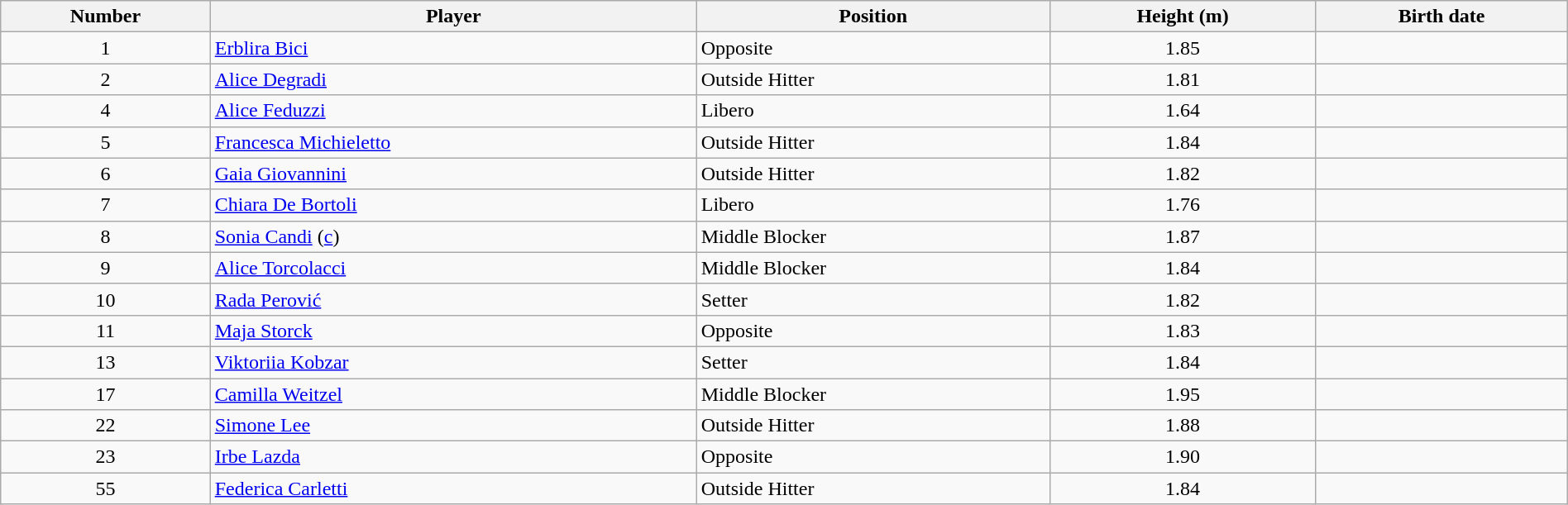<table class="wikitable" style="width:100%;">
<tr>
<th>Number</th>
<th>Player</th>
<th>Position</th>
<th>Height (m)</th>
<th>Birth date</th>
</tr>
<tr>
<td align=center>1</td>
<td> <a href='#'>Erblira Bici</a></td>
<td>Opposite</td>
<td align=center>1.85</td>
<td></td>
</tr>
<tr>
<td align=center>2</td>
<td> <a href='#'>Alice Degradi</a></td>
<td>Outside Hitter</td>
<td align=center>1.81</td>
<td></td>
</tr>
<tr>
<td align=center>4</td>
<td> <a href='#'>Alice Feduzzi</a></td>
<td>Libero</td>
<td align=center>1.64</td>
<td></td>
</tr>
<tr>
<td align=center>5</td>
<td> <a href='#'>Francesca Michieletto</a></td>
<td>Outside Hitter</td>
<td align=center>1.84</td>
<td></td>
</tr>
<tr>
<td align=center>6</td>
<td> <a href='#'>Gaia Giovannini</a></td>
<td>Outside Hitter</td>
<td align=center>1.82</td>
<td></td>
</tr>
<tr>
<td align=center>7</td>
<td> <a href='#'>Chiara De Bortoli</a></td>
<td>Libero</td>
<td align=center>1.76</td>
<td></td>
</tr>
<tr>
<td align=center>8</td>
<td> <a href='#'>Sonia Candi</a> (<a href='#'>c</a>)</td>
<td>Middle Blocker</td>
<td align=center>1.87</td>
<td></td>
</tr>
<tr>
<td align=center>9</td>
<td> <a href='#'>Alice Torcolacci</a></td>
<td>Middle Blocker</td>
<td align=center>1.84</td>
<td></td>
</tr>
<tr>
<td align=center>10</td>
<td> <a href='#'>Rada Perović</a></td>
<td>Setter</td>
<td align=center>1.82</td>
<td></td>
</tr>
<tr>
<td align=center>11</td>
<td> <a href='#'>Maja Storck</a></td>
<td>Opposite</td>
<td align=center>1.83</td>
<td></td>
</tr>
<tr>
<td align=center>13</td>
<td> <a href='#'>Viktoriia Kobzar</a></td>
<td>Setter</td>
<td align=center>1.84</td>
<td></td>
</tr>
<tr>
<td align=center>17</td>
<td> <a href='#'>Camilla Weitzel</a></td>
<td>Middle Blocker</td>
<td align=center>1.95</td>
<td></td>
</tr>
<tr>
<td align=center>22</td>
<td> <a href='#'>Simone Lee</a></td>
<td>Outside Hitter</td>
<td align=center>1.88</td>
<td></td>
</tr>
<tr>
<td align=center>23</td>
<td> <a href='#'>Irbe Lazda</a></td>
<td>Opposite</td>
<td align=center>1.90</td>
<td></td>
</tr>
<tr>
<td align=center>55</td>
<td> <a href='#'>Federica Carletti</a></td>
<td>Outside Hitter</td>
<td align=center>1.84</td>
<td></td>
</tr>
</table>
